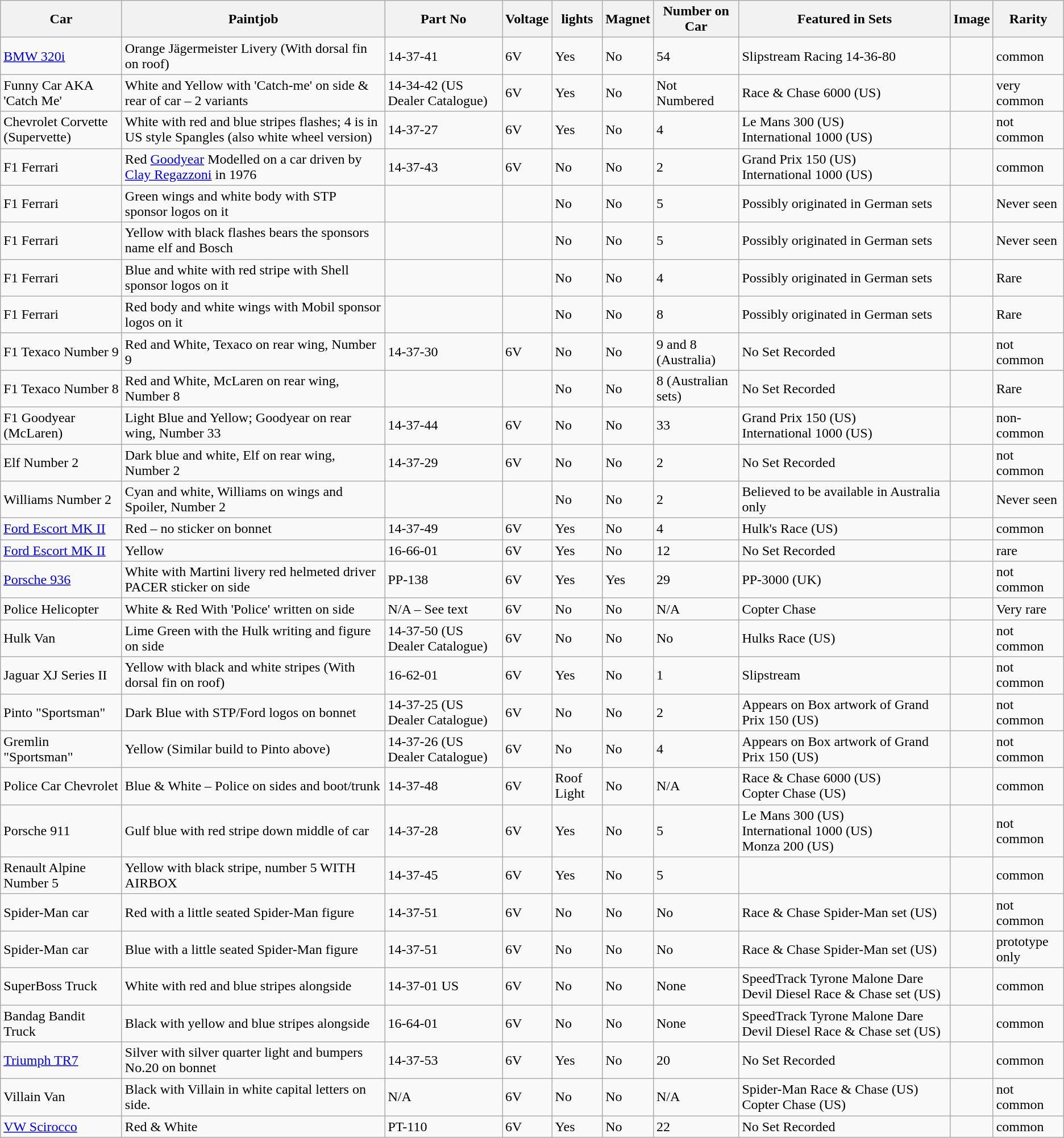<table class="wikitable">
<tr>
<th>Car</th>
<th>Paintjob</th>
<th>Part No</th>
<th>Voltage</th>
<th>lights</th>
<th>Magnet</th>
<th>Number on Car</th>
<th>Featured in Sets</th>
<th>Image</th>
<th>Rarity</th>
</tr>
<tr>
<td><a href='#'>BMW 320i</a></td>
<td>Orange Jägermeister Livery (With dorsal fin on roof)</td>
<td>14-37-41</td>
<td>6V</td>
<td>Yes</td>
<td>No</td>
<td>54</td>
<td>Slipstream Racing 14-36-80</td>
<td></td>
<td>common</td>
</tr>
<tr>
<td>Funny Car AKA 'Catch Me'</td>
<td>White and Yellow with 'Catch-me' on side & rear of car – 2 variants</td>
<td>14-34-42 (US Dealer Catalogue)</td>
<td>6V</td>
<td>Yes</td>
<td>No</td>
<td>Not Numbered</td>
<td>Race & Chase 6000 (US)</td>
<td></td>
<td>very common</td>
</tr>
<tr>
<td>Chevrolet Corvette (Supervette)</td>
<td>White with red and blue stripes flashes; 4 is in US style Spangles (also white wheel version)</td>
<td>14-37-27</td>
<td>6V</td>
<td>Yes</td>
<td>No</td>
<td>4</td>
<td>Le Mans 300 (US) <br> International 1000 (US)</td>
<td></td>
<td>not common</td>
</tr>
<tr>
<td>F1 Ferrari</td>
<td>Red <a href='#'>Goodyear</a> Modelled on a car driven by <a href='#'>Clay Regazzoni</a> in 1976</td>
<td>14-37-43</td>
<td>6V</td>
<td>No</td>
<td>No</td>
<td>2</td>
<td>Grand Prix 150 (US) <br> International 1000 (US)</td>
<td></td>
<td>common</td>
</tr>
<tr>
<td>F1 Ferrari</td>
<td>Green wings and white body with STP sponsor logos on it</td>
<td></td>
<td></td>
<td>No</td>
<td>No</td>
<td>5</td>
<td>Possibly originated in German sets</td>
<td></td>
<td>Never seen</td>
</tr>
<tr>
<td>F1 Ferrari</td>
<td>Yellow with black flashes bears the sponsors name elf and Bosch</td>
<td></td>
<td></td>
<td>No</td>
<td>No</td>
<td>5</td>
<td>Possibly originated in German sets</td>
<td></td>
<td>Never seen</td>
</tr>
<tr>
<td>F1 Ferrari</td>
<td>Blue and white with red stripe with Shell sponsor logos on it</td>
<td></td>
<td></td>
<td>No</td>
<td>No</td>
<td>4</td>
<td>Possibly originated in German sets</td>
<td></td>
<td>Rare</td>
</tr>
<tr>
<td>F1 Ferrari</td>
<td>Red body and white wings with Mobil sponsor logos on it</td>
<td></td>
<td></td>
<td>No</td>
<td>No</td>
<td>8</td>
<td>Possibly originated in German sets</td>
<td></td>
<td>Rare</td>
</tr>
<tr>
<td>F1 Texaco Number 9</td>
<td>Red and White, Texaco on rear wing, Number 9</td>
<td>14-37-30</td>
<td>6V</td>
<td>No</td>
<td>No</td>
<td>9 and 8 (Australia)</td>
<td>No Set Recorded</td>
<td></td>
<td>not common</td>
</tr>
<tr>
<td>F1 Texaco Number 8</td>
<td>Red and White, McLaren on rear wing, Number 8</td>
<td></td>
<td></td>
<td>No</td>
<td>No</td>
<td>8 (Australian sets)</td>
<td>No Set Recorded</td>
<td></td>
<td>Rare</td>
</tr>
<tr>
<td>F1 Goodyear (McLaren)</td>
<td>Light Blue and Yellow; Goodyear on rear wing, Number 33</td>
<td>14-37-44</td>
<td>6V</td>
<td>No</td>
<td>No</td>
<td>33</td>
<td>Grand Prix 150 (US) <br> International 1000 (US)</td>
<td></td>
<td>non-common</td>
</tr>
<tr>
<td>Elf Number 2</td>
<td>Dark blue and white, Elf on rear wing, Number 2</td>
<td>14-37-29</td>
<td>6V</td>
<td>No</td>
<td>No</td>
<td>2</td>
<td>No Set Recorded</td>
<td></td>
<td>not common</td>
</tr>
<tr>
<td>Williams Number 2</td>
<td>Cyan and white, Williams on wings and Spoiler, Number 2</td>
<td></td>
<td></td>
<td>No</td>
<td>No</td>
<td>2</td>
<td>Believed to be available in Australia only</td>
<td></td>
<td>Never seen</td>
</tr>
<tr>
<td><a href='#'>Ford Escort MK II</a></td>
<td>Red – no sticker on bonnet</td>
<td>14-37-49</td>
<td>6V</td>
<td>Yes</td>
<td>No</td>
<td>4</td>
<td>Hulk's Race (US)</td>
<td></td>
<td>common</td>
</tr>
<tr>
<td><a href='#'>Ford Escort MK II</a></td>
<td>Yellow</td>
<td>16-66-01</td>
<td>6V</td>
<td>Yes</td>
<td>No</td>
<td>12</td>
<td>No Set Recorded</td>
<td></td>
<td>rare</td>
</tr>
<tr>
<td><a href='#'>Porsche 936</a></td>
<td>White with Martini livery red helmeted driver PACER sticker on side</td>
<td>PP-138</td>
<td>6V</td>
<td>Yes</td>
<td>Yes</td>
<td>29</td>
<td>PP-3000 (UK)</td>
<td></td>
<td>not common</td>
</tr>
<tr>
<td>Police Helicopter</td>
<td>White & Red With 'Police' written on side</td>
<td>N/A – See text</td>
<td>6V</td>
<td>No</td>
<td>No</td>
<td>N/A</td>
<td>Copter Chase</td>
<td></td>
<td>Very rare</td>
</tr>
<tr>
<td>Hulk Van</td>
<td>Lime Green with the Hulk writing and figure on side</td>
<td>14-37-50 (US Dealer Catalogue)</td>
<td>6V</td>
<td>No</td>
<td>No</td>
<td>No</td>
<td>Hulks Race (US)</td>
<td></td>
<td>not common</td>
</tr>
<tr>
<td>Jaguar XJ Series II</td>
<td>Yellow with black and white stripes (With dorsal fin on roof)</td>
<td>16-62-01</td>
<td>6V</td>
<td>Yes</td>
<td>No</td>
<td>1</td>
<td>Slipstream</td>
<td></td>
<td>not common</td>
</tr>
<tr>
<td>Pinto "Sportsman"</td>
<td>Dark Blue with STP/Ford logos on bonnet</td>
<td>14-37-25 (US Dealer Catalogue)</td>
<td>6V</td>
<td>No</td>
<td>No</td>
<td>2</td>
<td>Appears on Box artwork of Grand Prix 150 (US)</td>
<td></td>
<td>not common</td>
</tr>
<tr>
<td>Gremlin "Sportsman"</td>
<td>Yellow (Similar build to Pinto above)</td>
<td>14-37-26 (US Dealer Catalogue)</td>
<td>6V</td>
<td>No</td>
<td>No</td>
<td>4</td>
<td>Appears on Box artwork of Grand Prix 150 (US)</td>
<td></td>
<td>not common</td>
</tr>
<tr>
<td>Police Car Chevrolet</td>
<td>Blue & White – Police on sides and boot/trunk</td>
<td>14-37-48</td>
<td>6V</td>
<td>Roof Light</td>
<td>No</td>
<td>N/A</td>
<td>Race & Chase 6000 (US) <br> Copter Chase (US) <br></td>
<td></td>
<td>common</td>
</tr>
<tr>
<td>Porsche 911</td>
<td>Gulf blue with red stripe down middle of car</td>
<td>14-37-28</td>
<td>6V</td>
<td>Yes</td>
<td>No</td>
<td>5</td>
<td>Le Mans 300 (US) <br> International 1000 (US) <br> Monza 200 (US)</td>
<td></td>
<td>not common</td>
</tr>
<tr>
<td>Renault Alpine Number 5</td>
<td>Yellow with black stripe, number 5 WITH AIRBOX</td>
<td>14-37-45</td>
<td>6V</td>
<td>Yes</td>
<td>No</td>
<td>5</td>
<td></td>
<td></td>
<td>common</td>
</tr>
<tr>
<td>Spider-Man car</td>
<td>Red with a little seated Spider-Man figure</td>
<td>14-37-51</td>
<td>6V</td>
<td>No</td>
<td>No</td>
<td>No</td>
<td>Race & Chase Spider-Man set (US)</td>
<td></td>
<td>not common</td>
</tr>
<tr>
<td>Spider-Man car</td>
<td>Blue with a little seated Spider-Man figure</td>
<td>14-37-51</td>
<td>6V</td>
<td>No</td>
<td>No</td>
<td>No</td>
<td>Race & Chase Spider-Man set (US)</td>
<td></td>
<td>prototype only</td>
</tr>
<tr>
<td>SuperBoss Truck</td>
<td>White with red and blue stripes alongside</td>
<td>14-37-01 US</td>
<td>6V</td>
<td>No</td>
<td>No</td>
<td>None</td>
<td>SpeedTrack Tyrone Malone Dare Devil Diesel Race & Chase set (US)</td>
<td></td>
<td>common</td>
</tr>
<tr>
<td>Bandag Bandit Truck</td>
<td>Black with yellow and blue stripes alongside</td>
<td>16-64-01</td>
<td>6V</td>
<td>No</td>
<td>No</td>
<td>None</td>
<td>SpeedTrack Tyrone Malone Dare Devil Diesel Race & Chase set (US)</td>
<td></td>
<td>common</td>
</tr>
<tr>
<td><a href='#'>Triumph TR7</a></td>
<td>Silver with silver quarter light and bumpers No.20 on bonnet</td>
<td>14-37-53</td>
<td>6V</td>
<td>Yes</td>
<td>No</td>
<td>20</td>
<td>No Set Recorded</td>
<td></td>
<td>common</td>
</tr>
<tr>
<td>Villain Van</td>
<td>Black with Villain in white capital letters on side.</td>
<td>N/A</td>
<td>6V</td>
<td>No</td>
<td>No</td>
<td>N/A</td>
<td>Spider-Man Race & Chase (US) Copter Chase (US)</td>
<td></td>
<td>not common</td>
</tr>
<tr>
<td><a href='#'>VW Scirocco</a></td>
<td>Red & White</td>
<td>PT-110</td>
<td>6V</td>
<td>Yes</td>
<td>No</td>
<td>22</td>
<td>No Set Recorded</td>
<td></td>
<td>common</td>
</tr>
</table>
